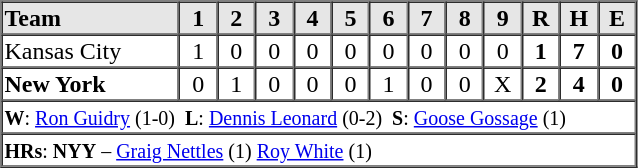<table border=1 cellspacing=0 width=425 style="margin-left:3em;">
<tr style="text-align:center; background-color:#e6e6e6;">
<th align=left width=28%>Team</th>
<th width=6%>1</th>
<th width=6%>2</th>
<th width=6%>3</th>
<th width=6%>4</th>
<th width=6%>5</th>
<th width=6%>6</th>
<th width=6%>7</th>
<th width=6%>8</th>
<th width=6%>9</th>
<th width=6%>R</th>
<th width=6%>H</th>
<th width=6%>E</th>
</tr>
<tr style="text-align:center;">
<td align=left>Kansas City</td>
<td>1</td>
<td>0</td>
<td>0</td>
<td>0</td>
<td>0</td>
<td>0</td>
<td>0</td>
<td>0</td>
<td>0</td>
<td><strong>1</strong></td>
<td><strong>7</strong></td>
<td><strong>0</strong></td>
</tr>
<tr style="text-align:center;">
<td align=left><strong>New York</strong></td>
<td>0</td>
<td>1</td>
<td>0</td>
<td>0</td>
<td>0</td>
<td>1</td>
<td>0</td>
<td>0</td>
<td>X</td>
<td><strong>2</strong></td>
<td><strong>4</strong></td>
<td><strong>0</strong></td>
</tr>
<tr style="text-align:left;">
<td colspan=13><small><strong>W</strong>: <a href='#'>Ron Guidry</a> (1-0)  <strong>L</strong>: <a href='#'>Dennis Leonard</a> (0-2)  <strong>S</strong>: <a href='#'>Goose Gossage</a> (1)</small></td>
</tr>
<tr style="text-align:left;">
<td colspan=13><small><strong>HRs</strong>: <strong>NYY</strong> – <a href='#'>Graig Nettles</a> (1) <a href='#'>Roy White</a> (1)</small></td>
</tr>
</table>
